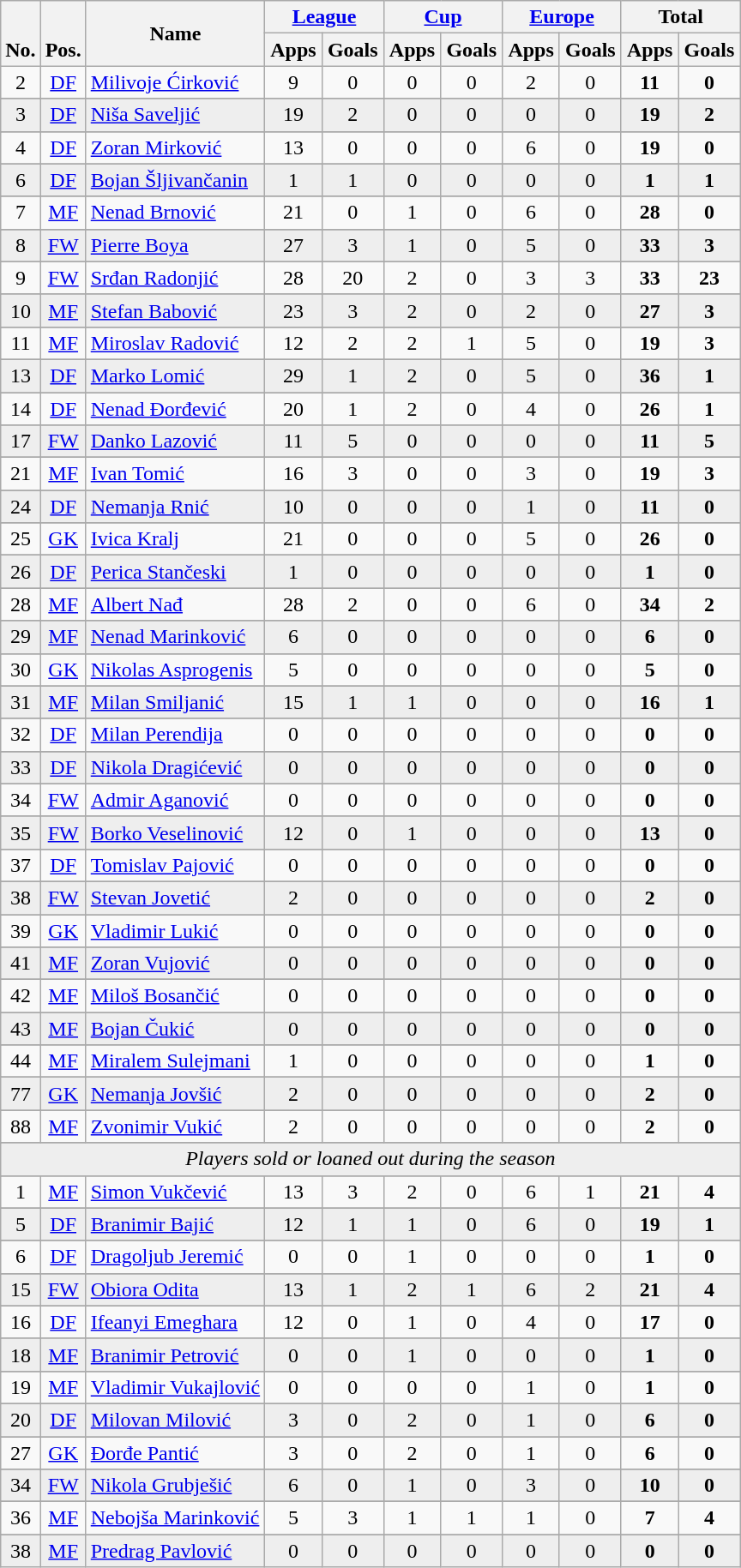<table class="wikitable" style="text-align:center">
<tr>
<th rowspan="2" valign="bottom">No.</th>
<th rowspan="2" valign="bottom">Pos.</th>
<th rowspan="2">Name</th>
<th colspan="2" width="85"><a href='#'>League</a></th>
<th colspan="2" width="85"><a href='#'>Cup</a></th>
<th colspan="2" width="85"><a href='#'>Europe</a></th>
<th colspan="2" width="85">Total</th>
</tr>
<tr>
<th>Apps</th>
<th>Goals</th>
<th>Apps</th>
<th>Goals</th>
<th>Apps</th>
<th>Goals</th>
<th>Apps</th>
<th>Goals</th>
</tr>
<tr>
<td>2</td>
<td><a href='#'>DF</a></td>
<td align="left"> <a href='#'>Milivoje Ćirković</a></td>
<td>9</td>
<td>0</td>
<td>0</td>
<td>0</td>
<td>2</td>
<td>0</td>
<td><strong>11</strong></td>
<td><strong>0</strong></td>
</tr>
<tr>
</tr>
<tr bgcolor=#EEEEEE>
<td>3</td>
<td><a href='#'>DF</a></td>
<td align="left"> <a href='#'>Niša Saveljić</a></td>
<td>19</td>
<td>2</td>
<td>0</td>
<td>0</td>
<td>0</td>
<td>0</td>
<td><strong>19</strong></td>
<td><strong>2</strong></td>
</tr>
<tr>
</tr>
<tr>
<td>4</td>
<td><a href='#'>DF</a></td>
<td align="left"> <a href='#'>Zoran Mirković</a></td>
<td>13</td>
<td>0</td>
<td>0</td>
<td>0</td>
<td>6</td>
<td>0</td>
<td><strong>19</strong></td>
<td><strong>0</strong></td>
</tr>
<tr>
</tr>
<tr bgcolor=#EEEEEE>
<td>6</td>
<td><a href='#'>DF</a></td>
<td align="left"> <a href='#'>Bojan Šljivančanin</a></td>
<td>1</td>
<td>1</td>
<td>0</td>
<td>0</td>
<td>0</td>
<td>0</td>
<td><strong>1</strong></td>
<td><strong>1</strong></td>
</tr>
<tr>
</tr>
<tr>
<td>7</td>
<td><a href='#'>MF</a></td>
<td align="left"> <a href='#'>Nenad Brnović</a></td>
<td>21</td>
<td>0</td>
<td>1</td>
<td>0</td>
<td>6</td>
<td>0</td>
<td><strong>28</strong></td>
<td><strong>0</strong></td>
</tr>
<tr>
</tr>
<tr bgcolor=#EEEEEE>
<td>8</td>
<td><a href='#'>FW</a></td>
<td align="left"> <a href='#'>Pierre Boya</a></td>
<td>27</td>
<td>3</td>
<td>1</td>
<td>0</td>
<td>5</td>
<td>0</td>
<td><strong>33</strong></td>
<td><strong>3</strong></td>
</tr>
<tr>
</tr>
<tr>
<td>9</td>
<td><a href='#'>FW</a></td>
<td align="left"> <a href='#'>Srđan Radonjić</a></td>
<td>28</td>
<td>20</td>
<td>2</td>
<td>0</td>
<td>3</td>
<td>3</td>
<td><strong>33</strong></td>
<td><strong>23</strong></td>
</tr>
<tr>
</tr>
<tr bgcolor=#EEEEEE>
<td>10</td>
<td><a href='#'>MF</a></td>
<td align="left"> <a href='#'>Stefan Babović</a></td>
<td>23</td>
<td>3</td>
<td>2</td>
<td>0</td>
<td>2</td>
<td>0</td>
<td><strong>27</strong></td>
<td><strong>3</strong></td>
</tr>
<tr>
</tr>
<tr>
<td>11</td>
<td><a href='#'>MF</a></td>
<td align="left"> <a href='#'>Miroslav Radović</a></td>
<td>12</td>
<td>2</td>
<td>2</td>
<td>1</td>
<td>5</td>
<td>0</td>
<td><strong>19</strong></td>
<td><strong>3</strong></td>
</tr>
<tr>
</tr>
<tr bgcolor=#EEEEEE>
<td>13</td>
<td><a href='#'>DF</a></td>
<td align="left"> <a href='#'>Marko Lomić</a></td>
<td>29</td>
<td>1</td>
<td>2</td>
<td>0</td>
<td>5</td>
<td>0</td>
<td><strong>36</strong></td>
<td><strong>1</strong></td>
</tr>
<tr>
</tr>
<tr>
<td>14</td>
<td><a href='#'>DF</a></td>
<td align="left"> <a href='#'>Nenad Đorđević</a></td>
<td>20</td>
<td>1</td>
<td>2</td>
<td>0</td>
<td>4</td>
<td>0</td>
<td><strong>26</strong></td>
<td><strong>1</strong></td>
</tr>
<tr>
</tr>
<tr bgcolor=#EEEEEE>
<td>17</td>
<td><a href='#'>FW</a></td>
<td align="left"> <a href='#'>Danko Lazović</a></td>
<td>11</td>
<td>5</td>
<td>0</td>
<td>0</td>
<td>0</td>
<td>0</td>
<td><strong>11</strong></td>
<td><strong>5</strong></td>
</tr>
<tr>
</tr>
<tr>
<td>21</td>
<td><a href='#'>MF</a></td>
<td align="left"> <a href='#'>Ivan Tomić</a></td>
<td>16</td>
<td>3</td>
<td>0</td>
<td>0</td>
<td>3</td>
<td>0</td>
<td><strong>19</strong></td>
<td><strong>3</strong></td>
</tr>
<tr>
</tr>
<tr bgcolor=#EEEEEE>
<td>24</td>
<td><a href='#'>DF</a></td>
<td align="left"> <a href='#'>Nemanja Rnić</a></td>
<td>10</td>
<td>0</td>
<td>0</td>
<td>0</td>
<td>1</td>
<td>0</td>
<td><strong>11</strong></td>
<td><strong>0</strong></td>
</tr>
<tr>
</tr>
<tr>
<td>25</td>
<td><a href='#'>GK</a></td>
<td align="left"> <a href='#'>Ivica Kralj</a></td>
<td>21</td>
<td>0</td>
<td>0</td>
<td>0</td>
<td>5</td>
<td>0</td>
<td><strong>26</strong></td>
<td><strong>0</strong></td>
</tr>
<tr>
</tr>
<tr bgcolor=#EEEEEE>
<td>26</td>
<td><a href='#'>DF</a></td>
<td align="left"> <a href='#'>Perica Stančeski</a></td>
<td>1</td>
<td>0</td>
<td>0</td>
<td>0</td>
<td>0</td>
<td>0</td>
<td><strong>1</strong></td>
<td><strong>0</strong></td>
</tr>
<tr>
</tr>
<tr>
<td>28</td>
<td><a href='#'>MF</a></td>
<td align="left"> <a href='#'>Albert Nađ</a></td>
<td>28</td>
<td>2</td>
<td>0</td>
<td>0</td>
<td>6</td>
<td>0</td>
<td><strong>34</strong></td>
<td><strong>2</strong></td>
</tr>
<tr>
</tr>
<tr bgcolor=#EEEEEE>
<td>29</td>
<td><a href='#'>MF</a></td>
<td align="left"> <a href='#'>Nenad Marinković</a></td>
<td>6</td>
<td>0</td>
<td>0</td>
<td>0</td>
<td>0</td>
<td>0</td>
<td><strong>6</strong></td>
<td><strong>0</strong></td>
</tr>
<tr>
</tr>
<tr>
<td>30</td>
<td><a href='#'>GK</a></td>
<td align="left"> <a href='#'>Nikolas Asprogenis</a></td>
<td>5</td>
<td>0</td>
<td>0</td>
<td>0</td>
<td>0</td>
<td>0</td>
<td><strong>5</strong></td>
<td><strong>0</strong></td>
</tr>
<tr>
</tr>
<tr bgcolor=#EEEEEE>
<td>31</td>
<td><a href='#'>MF</a></td>
<td align="left"> <a href='#'>Milan Smiljanić</a></td>
<td>15</td>
<td>1</td>
<td>1</td>
<td>0</td>
<td>0</td>
<td>0</td>
<td><strong>16</strong></td>
<td><strong>1</strong></td>
</tr>
<tr>
</tr>
<tr>
<td>32</td>
<td><a href='#'>DF</a></td>
<td align="left"> <a href='#'>Milan Perendija</a></td>
<td>0</td>
<td>0</td>
<td>0</td>
<td>0</td>
<td>0</td>
<td>0</td>
<td><strong>0</strong></td>
<td><strong>0</strong></td>
</tr>
<tr>
</tr>
<tr bgcolor=#EEEEEE>
<td>33</td>
<td><a href='#'>DF</a></td>
<td align="left"> <a href='#'>Nikola Dragićević</a></td>
<td>0</td>
<td>0</td>
<td>0</td>
<td>0</td>
<td>0</td>
<td>0</td>
<td><strong>0</strong></td>
<td><strong>0</strong></td>
</tr>
<tr>
</tr>
<tr>
<td>34</td>
<td><a href='#'>FW</a></td>
<td align="left"> <a href='#'>Admir Aganović</a></td>
<td>0</td>
<td>0</td>
<td>0</td>
<td>0</td>
<td>0</td>
<td>0</td>
<td><strong>0</strong></td>
<td><strong>0</strong></td>
</tr>
<tr>
</tr>
<tr bgcolor=#EEEEEE>
<td>35</td>
<td><a href='#'>FW</a></td>
<td align="left"> <a href='#'>Borko Veselinović</a></td>
<td>12</td>
<td>0</td>
<td>1</td>
<td>0</td>
<td>0</td>
<td>0</td>
<td><strong>13</strong></td>
<td><strong>0</strong></td>
</tr>
<tr>
</tr>
<tr>
<td>37</td>
<td><a href='#'>DF</a></td>
<td align="left"> <a href='#'>Tomislav Pajović</a></td>
<td>0</td>
<td>0</td>
<td>0</td>
<td>0</td>
<td>0</td>
<td>0</td>
<td><strong>0</strong></td>
<td><strong>0</strong></td>
</tr>
<tr>
</tr>
<tr bgcolor=#EEEEEE>
<td>38</td>
<td><a href='#'>FW</a></td>
<td align="left"> <a href='#'>Stevan Jovetić</a></td>
<td>2</td>
<td>0</td>
<td>0</td>
<td>0</td>
<td>0</td>
<td>0</td>
<td><strong>2</strong></td>
<td><strong>0</strong></td>
</tr>
<tr>
</tr>
<tr>
<td>39</td>
<td><a href='#'>GK</a></td>
<td align="left"> <a href='#'>Vladimir Lukić</a></td>
<td>0</td>
<td>0</td>
<td>0</td>
<td>0</td>
<td>0</td>
<td>0</td>
<td><strong>0</strong></td>
<td><strong>0</strong></td>
</tr>
<tr>
</tr>
<tr bgcolor=#EEEEEE>
<td>41</td>
<td><a href='#'>MF</a></td>
<td align="left"> <a href='#'>Zoran Vujović</a></td>
<td>0</td>
<td>0</td>
<td>0</td>
<td>0</td>
<td>0</td>
<td>0</td>
<td><strong>0</strong></td>
<td><strong>0</strong></td>
</tr>
<tr>
</tr>
<tr>
<td>42</td>
<td><a href='#'>MF</a></td>
<td align="left"> <a href='#'>Miloš Bosančić</a></td>
<td>0</td>
<td>0</td>
<td>0</td>
<td>0</td>
<td>0</td>
<td>0</td>
<td><strong>0</strong></td>
<td><strong>0</strong></td>
</tr>
<tr>
</tr>
<tr bgcolor=#EEEEEE>
<td>43</td>
<td><a href='#'>MF</a></td>
<td align="left"> <a href='#'>Bojan Čukić</a></td>
<td>0</td>
<td>0</td>
<td>0</td>
<td>0</td>
<td>0</td>
<td>0</td>
<td><strong>0</strong></td>
<td><strong>0</strong></td>
</tr>
<tr>
</tr>
<tr>
<td>44</td>
<td><a href='#'>MF</a></td>
<td align="left"> <a href='#'>Miralem Sulejmani</a></td>
<td>1</td>
<td>0</td>
<td>0</td>
<td>0</td>
<td>0</td>
<td>0</td>
<td><strong>1</strong></td>
<td><strong>0</strong></td>
</tr>
<tr>
</tr>
<tr bgcolor=#EEEEEE>
<td>77</td>
<td><a href='#'>GK</a></td>
<td align="left"> <a href='#'>Nemanja Jovšić</a></td>
<td>2</td>
<td>0</td>
<td>0</td>
<td>0</td>
<td>0</td>
<td>0</td>
<td><strong>2</strong></td>
<td><strong>0</strong></td>
</tr>
<tr>
</tr>
<tr>
<td>88</td>
<td><a href='#'>MF</a></td>
<td align="left"> <a href='#'>Zvonimir Vukić</a></td>
<td>2</td>
<td>0</td>
<td>0</td>
<td>0</td>
<td>0</td>
<td>0</td>
<td><strong>2</strong></td>
<td><strong>0</strong></td>
</tr>
<tr>
</tr>
<tr bgcolor=#EEEEEE>
<td colspan="13"><em>Players sold or loaned out during the season</em></td>
</tr>
<tr>
</tr>
<tr>
<td>1</td>
<td><a href='#'>MF</a></td>
<td align="left"> <a href='#'>Simon Vukčević</a></td>
<td>13</td>
<td>3</td>
<td>2</td>
<td>0</td>
<td>6</td>
<td>1</td>
<td><strong>21</strong></td>
<td><strong>4</strong></td>
</tr>
<tr>
</tr>
<tr bgcolor=#EEEEEE>
<td>5</td>
<td><a href='#'>DF</a></td>
<td align="left"> <a href='#'>Branimir Bajić</a></td>
<td>12</td>
<td>1</td>
<td>1</td>
<td>0</td>
<td>6</td>
<td>0</td>
<td><strong>19</strong></td>
<td><strong>1</strong></td>
</tr>
<tr>
</tr>
<tr>
<td>6</td>
<td><a href='#'>DF</a></td>
<td align="left"> <a href='#'>Dragoljub Jeremić</a></td>
<td>0</td>
<td>0</td>
<td>1</td>
<td>0</td>
<td>0</td>
<td>0</td>
<td><strong>1</strong></td>
<td><strong>0</strong></td>
</tr>
<tr>
</tr>
<tr bgcolor=#EEEEEE>
<td>15</td>
<td><a href='#'>FW</a></td>
<td align="left"> <a href='#'>Obiora Odita</a></td>
<td>13</td>
<td>1</td>
<td>2</td>
<td>1</td>
<td>6</td>
<td>2</td>
<td><strong>21</strong></td>
<td><strong>4</strong></td>
</tr>
<tr>
</tr>
<tr>
<td>16</td>
<td><a href='#'>DF</a></td>
<td align="left"> <a href='#'>Ifeanyi Emeghara</a></td>
<td>12</td>
<td>0</td>
<td>1</td>
<td>0</td>
<td>4</td>
<td>0</td>
<td><strong>17</strong></td>
<td><strong>0</strong></td>
</tr>
<tr>
</tr>
<tr bgcolor=#EEEEEE>
<td>18</td>
<td><a href='#'>MF</a></td>
<td align="left"> <a href='#'>Branimir Petrović</a></td>
<td>0</td>
<td>0</td>
<td>1</td>
<td>0</td>
<td>0</td>
<td>0</td>
<td><strong>1</strong></td>
<td><strong>0</strong></td>
</tr>
<tr>
</tr>
<tr>
<td>19</td>
<td><a href='#'>MF</a></td>
<td align="left"> <a href='#'>Vladimir Vukajlović</a></td>
<td>0</td>
<td>0</td>
<td>0</td>
<td>0</td>
<td>1</td>
<td>0</td>
<td><strong>1</strong></td>
<td><strong>0</strong></td>
</tr>
<tr>
</tr>
<tr bgcolor=#EEEEEE>
<td>20</td>
<td><a href='#'>DF</a></td>
<td align="left"> <a href='#'>Milovan Milović</a></td>
<td>3</td>
<td>0</td>
<td>2</td>
<td>0</td>
<td>1</td>
<td>0</td>
<td><strong>6</strong></td>
<td><strong>0</strong></td>
</tr>
<tr>
</tr>
<tr>
<td>27</td>
<td><a href='#'>GK</a></td>
<td align="left"> <a href='#'>Đorđe Pantić</a></td>
<td>3</td>
<td>0</td>
<td>2</td>
<td>0</td>
<td>1</td>
<td>0</td>
<td><strong>6</strong></td>
<td><strong>0</strong></td>
</tr>
<tr>
</tr>
<tr bgcolor=#EEEEEE>
<td>34</td>
<td><a href='#'>FW</a></td>
<td align="left"> <a href='#'>Nikola Grubješić</a></td>
<td>6</td>
<td>0</td>
<td>1</td>
<td>0</td>
<td>3</td>
<td>0</td>
<td><strong>10</strong></td>
<td><strong>0</strong></td>
</tr>
<tr>
</tr>
<tr>
<td>36</td>
<td><a href='#'>MF</a></td>
<td align="left"> <a href='#'>Nebojša Marinković</a></td>
<td>5</td>
<td>3</td>
<td>1</td>
<td>1</td>
<td>1</td>
<td>0</td>
<td><strong>7</strong></td>
<td><strong>4</strong></td>
</tr>
<tr>
</tr>
<tr bgcolor=#EEEEEE>
<td>38</td>
<td><a href='#'>MF</a></td>
<td align="left"> <a href='#'>Predrag Pavlović</a></td>
<td>0</td>
<td>0</td>
<td>0</td>
<td>0</td>
<td>0</td>
<td>0</td>
<td><strong>0</strong></td>
<td><strong>0</strong></td>
</tr>
</table>
